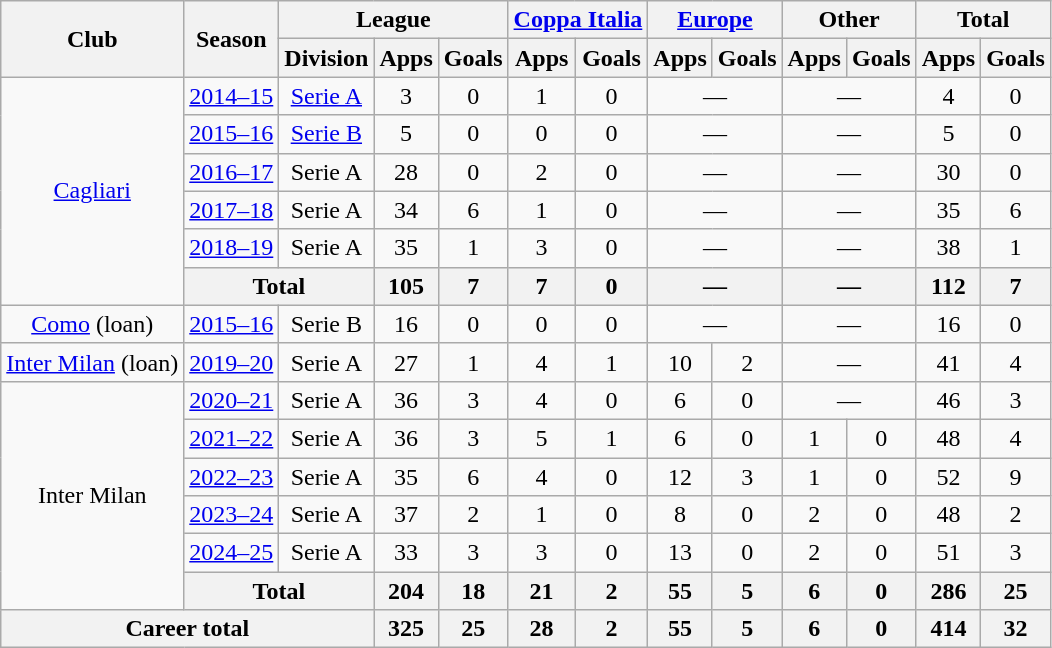<table class="wikitable" style="text-align:center">
<tr>
<th rowspan="2">Club</th>
<th rowspan="2">Season</th>
<th colspan="3">League</th>
<th colspan="2"><a href='#'>Coppa Italia</a></th>
<th colspan="2"><a href='#'>Europe</a></th>
<th colspan="2">Other</th>
<th colspan="2">Total</th>
</tr>
<tr>
<th>Division</th>
<th>Apps</th>
<th>Goals</th>
<th>Apps</th>
<th>Goals</th>
<th>Apps</th>
<th>Goals</th>
<th>Apps</th>
<th>Goals</th>
<th>Apps</th>
<th>Goals</th>
</tr>
<tr>
<td rowspan="6"><a href='#'>Cagliari</a></td>
<td><a href='#'>2014–15</a></td>
<td><a href='#'>Serie A</a></td>
<td>3</td>
<td>0</td>
<td>1</td>
<td>0</td>
<td colspan="2">—</td>
<td colspan="2">—</td>
<td>4</td>
<td>0</td>
</tr>
<tr>
<td><a href='#'>2015–16</a></td>
<td><a href='#'>Serie B</a></td>
<td>5</td>
<td>0</td>
<td>0</td>
<td>0</td>
<td colspan="2">—</td>
<td colspan="2">—</td>
<td>5</td>
<td>0</td>
</tr>
<tr>
<td><a href='#'>2016–17</a></td>
<td>Serie A</td>
<td>28</td>
<td>0</td>
<td>2</td>
<td>0</td>
<td colspan="2">—</td>
<td colspan="2">—</td>
<td>30</td>
<td>0</td>
</tr>
<tr>
<td><a href='#'>2017–18</a></td>
<td>Serie A</td>
<td>34</td>
<td>6</td>
<td>1</td>
<td>0</td>
<td colspan="2">—</td>
<td colspan="2">—</td>
<td>35</td>
<td>6</td>
</tr>
<tr>
<td><a href='#'>2018–19</a></td>
<td>Serie A</td>
<td>35</td>
<td>1</td>
<td>3</td>
<td>0</td>
<td colspan="2">—</td>
<td colspan="2">—</td>
<td>38</td>
<td>1</td>
</tr>
<tr>
<th colspan="2">Total</th>
<th>105</th>
<th>7</th>
<th>7</th>
<th>0</th>
<th colspan="2">—</th>
<th colspan="2">—</th>
<th>112</th>
<th>7</th>
</tr>
<tr>
<td><a href='#'>Como</a> (loan)</td>
<td><a href='#'>2015–16</a></td>
<td>Serie B</td>
<td>16</td>
<td>0</td>
<td>0</td>
<td>0</td>
<td colspan="2">—</td>
<td colspan="2">—</td>
<td>16</td>
<td>0</td>
</tr>
<tr>
<td><a href='#'>Inter Milan</a> (loan)</td>
<td><a href='#'>2019–20</a></td>
<td>Serie A</td>
<td>27</td>
<td>1</td>
<td>4</td>
<td>1</td>
<td>10</td>
<td>2</td>
<td colspan="2">—</td>
<td>41</td>
<td>4</td>
</tr>
<tr>
<td rowspan="6">Inter Milan</td>
<td><a href='#'>2020–21</a></td>
<td>Serie A</td>
<td>36</td>
<td>3</td>
<td>4</td>
<td>0</td>
<td>6</td>
<td>0</td>
<td colspan="2">—</td>
<td>46</td>
<td>3</td>
</tr>
<tr>
<td><a href='#'>2021–22</a></td>
<td>Serie A</td>
<td>36</td>
<td>3</td>
<td>5</td>
<td>1</td>
<td>6</td>
<td>0</td>
<td>1</td>
<td>0</td>
<td>48</td>
<td>4</td>
</tr>
<tr>
<td><a href='#'>2022–23</a></td>
<td>Serie A</td>
<td>35</td>
<td>6</td>
<td>4</td>
<td>0</td>
<td>12</td>
<td>3</td>
<td>1</td>
<td>0</td>
<td>52</td>
<td>9</td>
</tr>
<tr>
<td><a href='#'>2023–24</a></td>
<td>Serie A</td>
<td>37</td>
<td>2</td>
<td>1</td>
<td>0</td>
<td>8</td>
<td>0</td>
<td>2</td>
<td>0</td>
<td>48</td>
<td>2</td>
</tr>
<tr>
<td><a href='#'>2024–25</a></td>
<td>Serie A</td>
<td>33</td>
<td>3</td>
<td>3</td>
<td>0</td>
<td>13</td>
<td>0</td>
<td>2</td>
<td>0</td>
<td>51</td>
<td>3</td>
</tr>
<tr>
<th colspan="2">Total</th>
<th>204</th>
<th>18</th>
<th>21</th>
<th>2</th>
<th>55</th>
<th>5</th>
<th>6</th>
<th>0</th>
<th>286</th>
<th>25</th>
</tr>
<tr>
<th colspan="3">Career total</th>
<th>325</th>
<th>25</th>
<th>28</th>
<th>2</th>
<th>55</th>
<th>5</th>
<th>6</th>
<th>0</th>
<th>414</th>
<th>32</th>
</tr>
</table>
